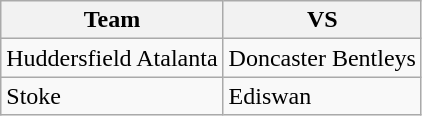<table class="wikitable">
<tr>
<th>Team</th>
<th>VS</th>
</tr>
<tr>
<td>Huddersfield Atalanta</td>
<td>Doncaster Bentleys</td>
</tr>
<tr>
<td>Stoke</td>
<td>Ediswan</td>
</tr>
</table>
